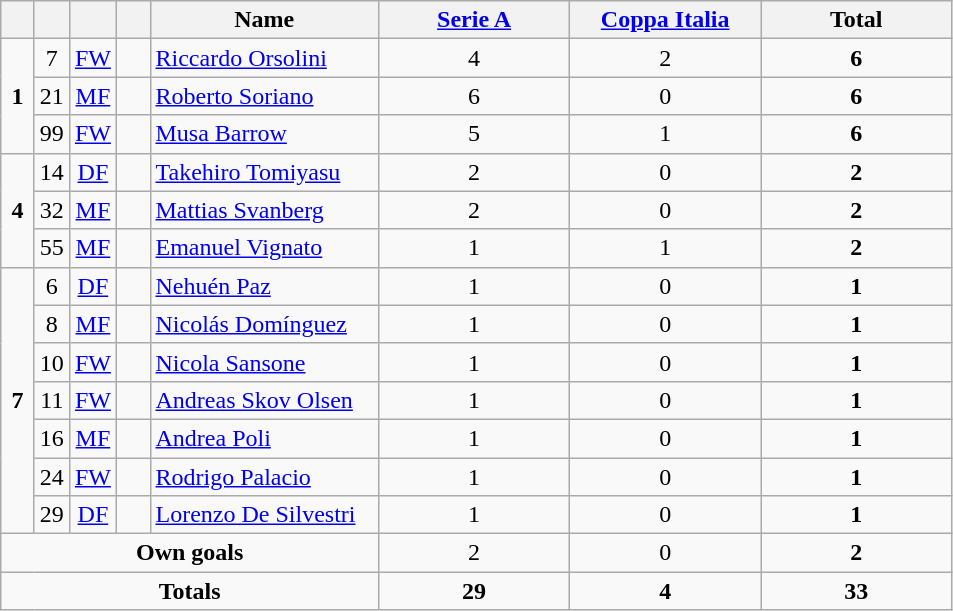<table class="wikitable" style="text-align:center">
<tr>
<th width=15></th>
<th width=15></th>
<th width=15></th>
<th width=15></th>
<th width=145>Name</th>
<th width=120><a href='#'>Serie A</a></th>
<th width=120><a href='#'>Coppa Italia</a></th>
<th width=120>Total</th>
</tr>
<tr>
<td rowspan=3><strong>1</strong></td>
<td>7</td>
<td><a href='#'>FW</a></td>
<td></td>
<td align=left><a href='#'>Riccardo Orsolini</a></td>
<td>4</td>
<td>2</td>
<td><strong>6</strong></td>
</tr>
<tr>
<td>21</td>
<td><a href='#'>MF</a></td>
<td></td>
<td align=left><a href='#'>Roberto Soriano</a></td>
<td>6</td>
<td>0</td>
<td><strong>6</strong></td>
</tr>
<tr>
<td>99</td>
<td><a href='#'>FW</a></td>
<td></td>
<td align=left><a href='#'>Musa Barrow</a></td>
<td>5</td>
<td>1</td>
<td><strong>6</strong></td>
</tr>
<tr>
<td rowspan=3><strong>4</strong></td>
<td>14</td>
<td><a href='#'>DF</a></td>
<td></td>
<td align=left><a href='#'>Takehiro Tomiyasu</a></td>
<td>2</td>
<td>0</td>
<td><strong>2</strong></td>
</tr>
<tr>
<td>32</td>
<td><a href='#'>MF</a></td>
<td></td>
<td align=left><a href='#'>Mattias Svanberg</a></td>
<td>2</td>
<td>0</td>
<td><strong>2</strong></td>
</tr>
<tr>
<td>55</td>
<td><a href='#'>MF</a></td>
<td></td>
<td align=left><a href='#'>Emanuel Vignato</a></td>
<td>1</td>
<td>1</td>
<td><strong>2</strong></td>
</tr>
<tr>
<td rowspan=7><strong>7</strong></td>
<td>6</td>
<td><a href='#'>DF</a></td>
<td></td>
<td align=left><a href='#'>Nehuén Paz</a></td>
<td>1</td>
<td>0</td>
<td><strong>1</strong></td>
</tr>
<tr>
<td>8</td>
<td><a href='#'>MF</a></td>
<td></td>
<td align=left><a href='#'>Nicolás Domínguez</a></td>
<td>1</td>
<td>0</td>
<td><strong>1</strong></td>
</tr>
<tr>
<td>10</td>
<td><a href='#'>FW</a></td>
<td></td>
<td align=left><a href='#'>Nicola Sansone</a></td>
<td>1</td>
<td>0</td>
<td><strong>1</strong></td>
</tr>
<tr>
<td>11</td>
<td><a href='#'>FW</a></td>
<td></td>
<td align=left><a href='#'>Andreas Skov Olsen</a></td>
<td>1</td>
<td>0</td>
<td><strong>1</strong></td>
</tr>
<tr>
<td>16</td>
<td><a href='#'>MF</a></td>
<td></td>
<td align=left><a href='#'>Andrea Poli</a></td>
<td>1</td>
<td>0</td>
<td><strong>1</strong></td>
</tr>
<tr>
<td>24</td>
<td><a href='#'>FW</a></td>
<td></td>
<td align=left><a href='#'>Rodrigo Palacio</a></td>
<td>1</td>
<td>0</td>
<td><strong>1</strong></td>
</tr>
<tr>
<td>29</td>
<td><a href='#'>DF</a></td>
<td></td>
<td align=left><a href='#'>Lorenzo De Silvestri</a></td>
<td>1</td>
<td>0</td>
<td><strong>1</strong></td>
</tr>
<tr>
<td colspan=5><strong>Own goals</strong></td>
<td>2</td>
<td>0</td>
<td><strong>2</strong></td>
</tr>
<tr>
<td colspan=5><strong>Totals</strong></td>
<td><strong>29</strong></td>
<td><strong>4</strong></td>
<td><strong>33</strong></td>
</tr>
</table>
